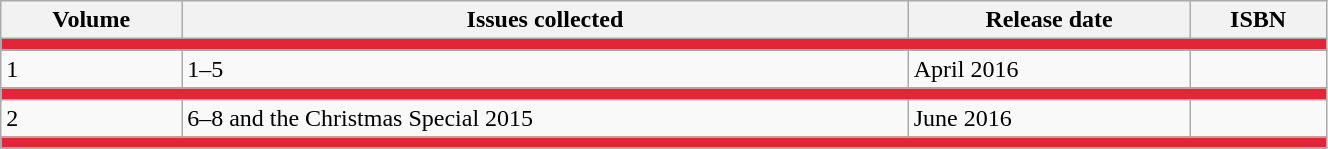<table class="wikitable" style="width:70%";>
<tr>
<th>Volume</th>
<th>Issues collected</th>
<th>Release date</th>
<th>ISBN</th>
</tr>
<tr>
<td colspan="6" style="background:#e32636;"></td>
</tr>
<tr>
<td>1</td>
<td>1–5</td>
<td>April 2016</td>
<td></td>
</tr>
<tr>
<td colspan="6" style="background:#e32636;"></td>
</tr>
<tr>
<td>2</td>
<td>6–8 and the Christmas Special 2015</td>
<td>June 2016</td>
<td></td>
</tr>
<tr>
<td colspan="6" style="background:#e32636;"></td>
</tr>
<tr>
</tr>
</table>
